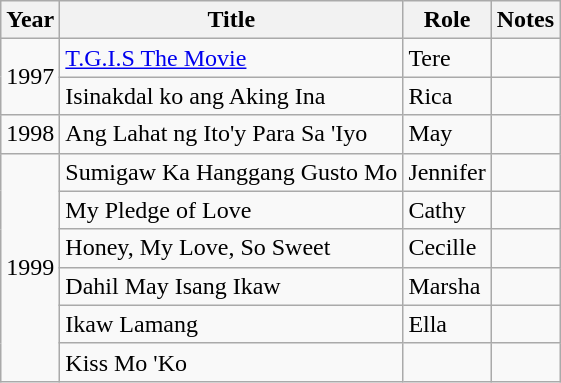<table class="wikitable">
<tr>
<th>Year</th>
<th>Title</th>
<th>Role</th>
<th>Notes</th>
</tr>
<tr>
<td rowspan="2">1997</td>
<td><a href='#'>T.G.I.S The Movie</a></td>
<td>Tere</td>
<td></td>
</tr>
<tr>
<td>Isinakdal ko ang Aking Ina</td>
<td>Rica</td>
<td></td>
</tr>
<tr>
<td>1998</td>
<td>Ang Lahat ng Ito'y Para Sa 'Iyo</td>
<td>May</td>
<td></td>
</tr>
<tr>
<td rowspan="6">1999</td>
<td>Sumigaw Ka Hanggang Gusto Mo</td>
<td>Jennifer</td>
<td></td>
</tr>
<tr>
<td>My Pledge of Love</td>
<td>Cathy</td>
<td></td>
</tr>
<tr>
<td>Honey, My Love, So Sweet</td>
<td>Cecille</td>
<td></td>
</tr>
<tr>
<td>Dahil May Isang Ikaw</td>
<td>Marsha</td>
<td></td>
</tr>
<tr>
<td>Ikaw Lamang</td>
<td>Ella</td>
<td></td>
</tr>
<tr>
<td>Kiss Mo 'Ko</td>
<td></td>
</tr>
</table>
